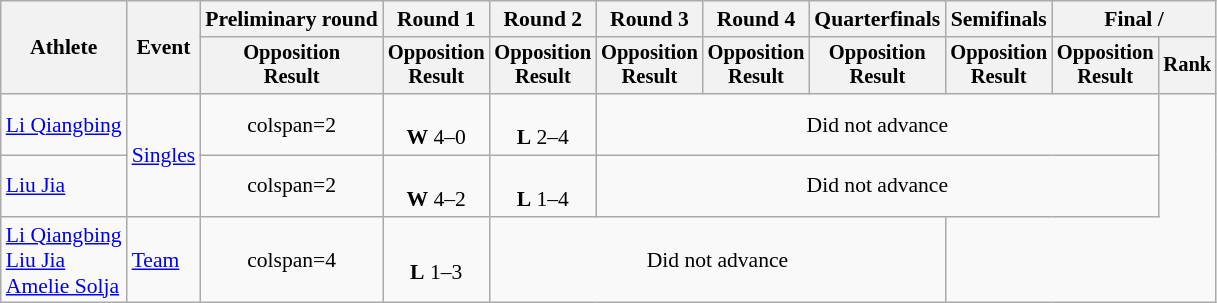<table class="wikitable" style="font-size:90%">
<tr>
<th rowspan="2">Athlete</th>
<th rowspan="2">Event</th>
<th>Preliminary round</th>
<th>Round 1</th>
<th>Round 2</th>
<th>Round 3</th>
<th>Round 4</th>
<th>Quarterfinals</th>
<th>Semifinals</th>
<th colspan=2>Final / </th>
</tr>
<tr style="font-size:95%">
<th>Opposition<br>Result</th>
<th>Opposition<br>Result</th>
<th>Opposition<br>Result</th>
<th>Opposition<br>Result</th>
<th>Opposition<br>Result</th>
<th>Opposition<br>Result</th>
<th>Opposition<br>Result</th>
<th>Opposition<br>Result</th>
<th>Rank</th>
</tr>
<tr align=center>
<td align=left><a href='#'>Li Qiangbing</a></td>
<td align=left rowspan=2><a href='#'>Singles</a></td>
<td>colspan=2 </td>
<td><br><strong>W</strong> 4–0</td>
<td><br><strong>L</strong> 2–4</td>
<td colspan=5>Did not advance</td>
</tr>
<tr align=center>
<td align=left><a href='#'>Liu Jia</a></td>
<td>colspan=2 </td>
<td><br><strong>W</strong> 4–2</td>
<td><br><strong>L</strong> 1–4</td>
<td colspan=5>Did not advance</td>
</tr>
<tr align=center>
<td align=left><a href='#'>Li Qiangbing</a><br><a href='#'>Liu Jia</a><br><a href='#'>Amelie Solja</a></td>
<td align=left><a href='#'>Team</a></td>
<td>colspan=4 </td>
<td><br><strong>L</strong> 1–3</td>
<td colspan=4>Did not advance</td>
</tr>
</table>
